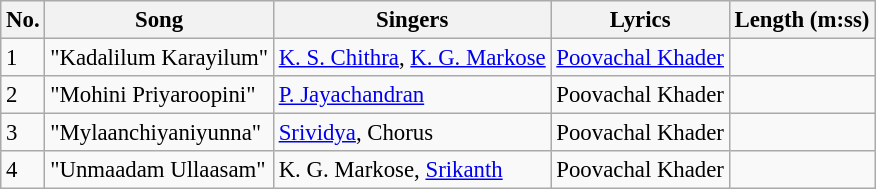<table class="wikitable" style="font-size:95%;">
<tr>
<th>No.</th>
<th>Song</th>
<th>Singers</th>
<th>Lyrics</th>
<th>Length (m:ss)</th>
</tr>
<tr>
<td>1</td>
<td>"Kadalilum Karayilum"</td>
<td><a href='#'>K. S. Chithra</a>, <a href='#'>K. G. Markose</a></td>
<td><a href='#'>Poovachal Khader</a></td>
<td></td>
</tr>
<tr>
<td>2</td>
<td>"Mohini Priyaroopini"</td>
<td><a href='#'>P. Jayachandran</a></td>
<td>Poovachal Khader</td>
<td></td>
</tr>
<tr>
<td>3</td>
<td>"Mylaanchiyaniyunna"</td>
<td><a href='#'>Srividya</a>, Chorus</td>
<td>Poovachal Khader</td>
<td></td>
</tr>
<tr>
<td>4</td>
<td>"Unmaadam Ullaasam"</td>
<td>K. G. Markose, <a href='#'>Srikanth</a></td>
<td>Poovachal Khader</td>
<td></td>
</tr>
</table>
